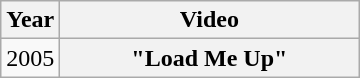<table class="wikitable plainrowheaders">
<tr>
<th>Year</th>
<th style="width:12em;">Video</th>
</tr>
<tr>
<td>2005</td>
<th scope="row">"Load Me Up"</th>
</tr>
</table>
